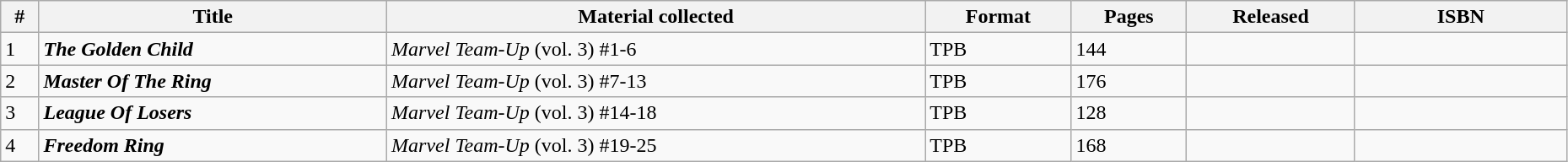<table class="wikitable sortable" width=98%>
<tr>
<th>#</th>
<th>Title</th>
<th>Material collected</th>
<th class="unsortable">Format</th>
<th>Pages</th>
<th>Released</th>
<th class="unsortable" style="width: 10em;">ISBN</th>
</tr>
<tr>
<td>1</td>
<td><strong><em>The Golden Child</em></strong></td>
<td><em>Marvel Team-Up</em> (vol. 3) #1-6</td>
<td>TPB</td>
<td>144</td>
<td></td>
<td></td>
</tr>
<tr>
<td>2</td>
<td><strong><em>Master Of The Ring</em></strong></td>
<td><em>Marvel Team-Up</em> (vol. 3) #7-13</td>
<td>TPB</td>
<td>176</td>
<td></td>
<td></td>
</tr>
<tr>
<td>3</td>
<td><strong><em>League Of Losers</em></strong></td>
<td><em>Marvel Team-Up</em> (vol. 3) #14-18</td>
<td>TPB</td>
<td>128</td>
<td></td>
<td></td>
</tr>
<tr>
<td>4</td>
<td><strong><em>Freedom Ring</em></strong></td>
<td><em>Marvel Team-Up</em> (vol. 3) #19-25</td>
<td>TPB</td>
<td>168</td>
<td></td>
<td></td>
</tr>
</table>
